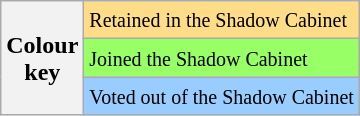<table class="wikitable">
<tr>
<th rowspan=3>Colour<br>key</th>
<td bgcolor=ffdd88><small>Retained in the Shadow Cabinet</small></td>
</tr>
<tr bgcolor=99ff66>
<td><small>Joined the Shadow Cabinet</small></td>
</tr>
<tr bgcolor=99ccff>
<td><small>Voted out of the Shadow Cabinet</small></td>
</tr>
</table>
